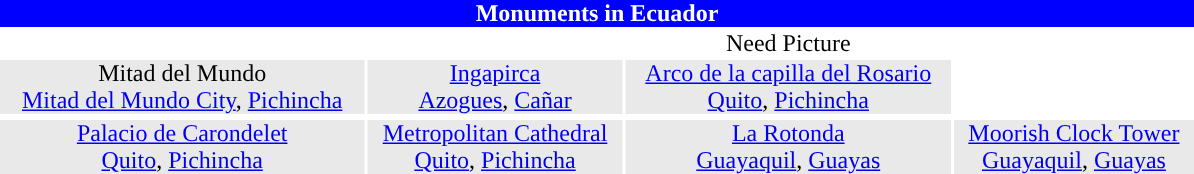<table class="toc" cellpadding=0 cellspacing=2 width=800px style="float:center; margin: 0.5em 0.5em 0.5em 1em; padding: 0.5e">
<tr>
<td colspan=8 style="background:#green; color:white; font-size:100%" align=center bgcolor="blue"><strong>Monuments in Ecuador</strong></td>
</tr>
<tr>
<td align=center valign=center bgcolor="white"></td>
<td align=center valign=center bgcolor="white"></td>
<td align=center valign=center bgcolor="white">Need Picture</td>
</tr>
<tr>
<td style="background:#e9e9e9;" align=center>Mitad del Mundo<br><a href='#'>Mitad del Mundo City</a>, <a href='#'>Pichincha</a></td>
<td style="background:#e9e9e9;" align=center><a href='#'>Ingapirca</a><br><a href='#'>Azogues</a>, <a href='#'>Cañar</a></td>
<td style="background:#e9e9e9;" align=center><a href='#'>Arco de la capilla del Rosario</a><br><a href='#'>Quito</a>, <a href='#'>Pichincha</a></td>
</tr>
<tr>
<td align=center valign=center bgcolor="white"></td>
<td align=center valign=center bgcolor="white"></td>
<td align=center valign=center bgcolor="white"></td>
<td align=center valign=center bgcolor="white"></td>
</tr>
<tr>
<td style="background:#e9e9e9;" align=center><a href='#'>Palacio de Carondelet</a><br><a href='#'>Quito</a>, <a href='#'>Pichincha</a></td>
<td style="background:#e9e9e9;" align=center><a href='#'>Metropolitan Cathedral</a><br><a href='#'>Quito</a>, <a href='#'>Pichincha</a></td>
<td style="background:#e9e9e9;" align=center><a href='#'>La Rotonda</a><br><a href='#'>Guayaquil</a>, <a href='#'>Guayas</a></td>
<td style="background:#e9e9e9;" align=center><a href='#'>Moorish Clock Tower</a><br><a href='#'>Guayaquil</a>, <a href='#'>Guayas</a></td>
</tr>
<tr>
</tr>
</table>
